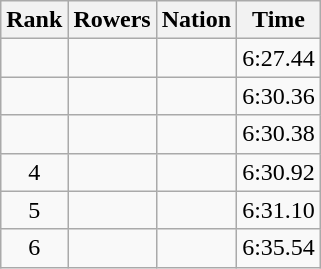<table class="wikitable sortable" style="text-align:center">
<tr>
<th>Rank</th>
<th>Rowers</th>
<th>Nation</th>
<th>Time</th>
</tr>
<tr>
<td></td>
<td align=left data-sort-value="Rutschow-Stomporowski, Katrin"></td>
<td align=left></td>
<td>6:27.44</td>
</tr>
<tr>
<td></td>
<td align=left data-sort-value="Maziy, Svitlana"></td>
<td align=left></td>
<td>6:30.36</td>
</tr>
<tr>
<td></td>
<td align=left data-sort-value="Biesenthal, Laryssa"></td>
<td align=left></td>
<td>6:30.38</td>
</tr>
<tr>
<td>4</td>
<td align=left data-sort-value="Pors Olsen, Inger"></td>
<td align=left></td>
<td>6:30.92</td>
</tr>
<tr>
<td>5</td>
<td align=left></td>
<td align=left></td>
<td>6:31.10</td>
</tr>
<tr>
<td>6</td>
<td align=left data-sort-value="Eijs, Irene"></td>
<td align=left></td>
<td>6:35.54</td>
</tr>
</table>
